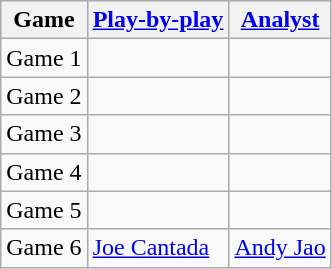<table class=wikitable>
<tr>
<th>Game</th>
<th><a href='#'>Play-by-play</a></th>
<th><a href='#'>Analyst</a></th>
</tr>
<tr>
<td>Game 1</td>
<td></td>
<td></td>
</tr>
<tr>
<td>Game 2</td>
<td></td>
<td></td>
</tr>
<tr>
<td>Game 3</td>
<td></td>
<td></td>
</tr>
<tr>
<td>Game 4</td>
<td></td>
<td></td>
</tr>
<tr>
<td>Game 5</td>
<td></td>
<td></td>
</tr>
<tr>
<td>Game 6</td>
<td><a href='#'>Joe Cantada</a></td>
<td><a href='#'>Andy Jao</a></td>
</tr>
</table>
